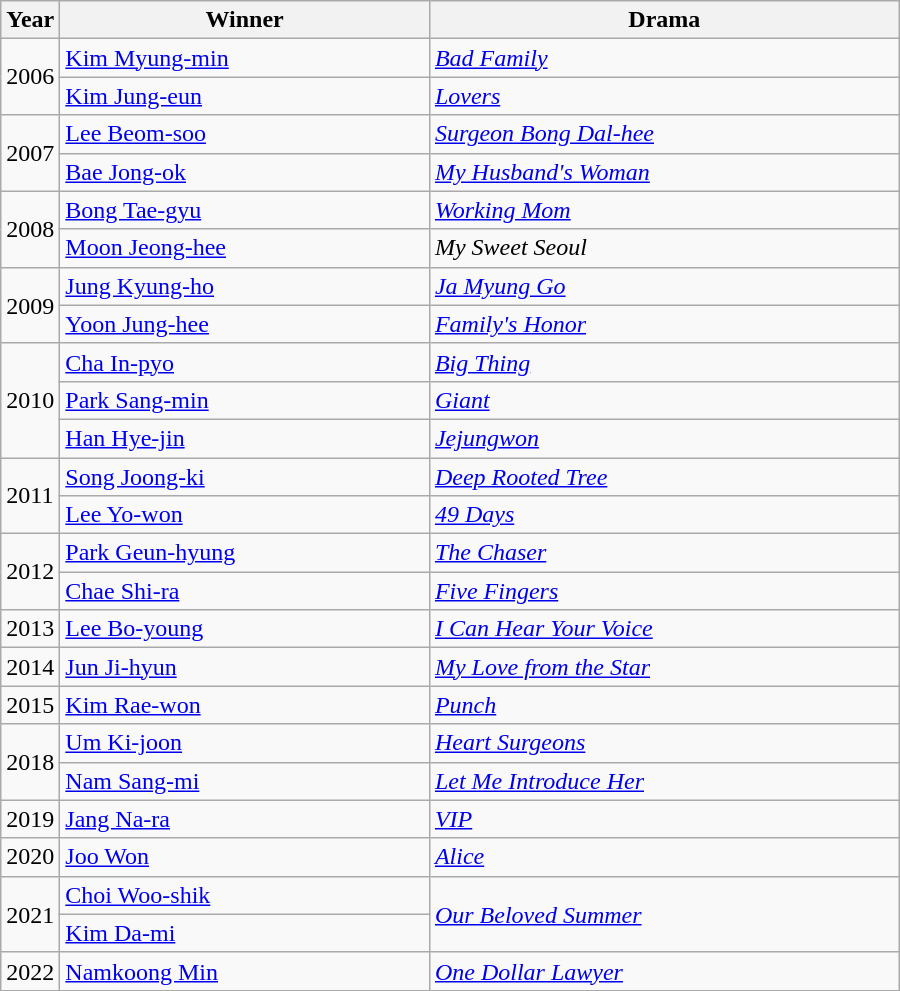<table class="wikitable" style="width:600px">
<tr>
<th width=10>Year</th>
<th>Winner</th>
<th>Drama</th>
</tr>
<tr>
<td rowspan=2>2006</td>
<td><a href='#'>Kim Myung-min</a></td>
<td><em><a href='#'>Bad Family</a></em></td>
</tr>
<tr>
<td><a href='#'>Kim Jung-eun</a></td>
<td><em><a href='#'>Lovers</a></em></td>
</tr>
<tr>
<td rowspan=2>2007</td>
<td><a href='#'>Lee Beom-soo</a></td>
<td><em><a href='#'>Surgeon Bong Dal-hee</a></em></td>
</tr>
<tr>
<td><a href='#'>Bae Jong-ok</a></td>
<td><em><a href='#'>My Husband's Woman</a></em></td>
</tr>
<tr>
<td rowspan=2>2008</td>
<td><a href='#'>Bong Tae-gyu</a></td>
<td><em><a href='#'>Working Mom</a></em></td>
</tr>
<tr>
<td><a href='#'>Moon Jeong-hee</a></td>
<td><em>My Sweet Seoul</em></td>
</tr>
<tr>
<td rowspan=2>2009</td>
<td><a href='#'>Jung Kyung-ho</a></td>
<td><em><a href='#'>Ja Myung Go</a></em></td>
</tr>
<tr>
<td><a href='#'>Yoon Jung-hee</a></td>
<td><em><a href='#'>Family's Honor</a></em></td>
</tr>
<tr>
<td rowspan=3>2010</td>
<td><a href='#'>Cha In-pyo</a></td>
<td><em><a href='#'>Big Thing</a></em></td>
</tr>
<tr>
<td><a href='#'>Park Sang-min</a></td>
<td><em><a href='#'>Giant</a></em></td>
</tr>
<tr>
<td><a href='#'>Han Hye-jin</a></td>
<td><em><a href='#'>Jejungwon</a></em></td>
</tr>
<tr>
<td rowspan=2>2011</td>
<td><a href='#'>Song Joong-ki</a></td>
<td><em><a href='#'>Deep Rooted Tree</a></em></td>
</tr>
<tr>
<td><a href='#'>Lee Yo-won</a></td>
<td><em><a href='#'>49 Days</a></em></td>
</tr>
<tr>
<td rowspan=2>2012</td>
<td><a href='#'>Park Geun-hyung</a></td>
<td><em><a href='#'>The Chaser</a></em></td>
</tr>
<tr>
<td><a href='#'>Chae Shi-ra</a></td>
<td><em><a href='#'>Five Fingers</a></em></td>
</tr>
<tr>
<td>2013</td>
<td><a href='#'>Lee Bo-young</a></td>
<td><em><a href='#'>I Can Hear Your Voice</a></em></td>
</tr>
<tr>
<td>2014</td>
<td><a href='#'>Jun Ji-hyun</a></td>
<td><em><a href='#'>My Love from the Star</a></em></td>
</tr>
<tr>
<td>2015</td>
<td><a href='#'>Kim Rae-won</a></td>
<td><em><a href='#'>Punch</a></em></td>
</tr>
<tr>
<td rowspan=2>2018</td>
<td><a href='#'>Um Ki-joon</a></td>
<td><em><a href='#'>Heart Surgeons</a></em></td>
</tr>
<tr>
<td><a href='#'>Nam Sang-mi</a></td>
<td><em><a href='#'>Let Me Introduce Her</a></em></td>
</tr>
<tr>
<td>2019</td>
<td><a href='#'>Jang Na-ra</a></td>
<td><em><a href='#'>VIP</a></em></td>
</tr>
<tr>
<td>2020</td>
<td><a href='#'>Joo Won</a></td>
<td><em><a href='#'>Alice</a></em></td>
</tr>
<tr>
<td rowspan=2>2021</td>
<td><a href='#'>Choi Woo-shik</a></td>
<td rowspan=2><em><a href='#'>Our Beloved Summer</a></em></td>
</tr>
<tr>
<td><a href='#'>Kim Da-mi</a></td>
</tr>
<tr>
<td>2022</td>
<td><a href='#'>Namkoong Min</a></td>
<td><em><a href='#'>One Dollar Lawyer</a></em></td>
</tr>
</table>
